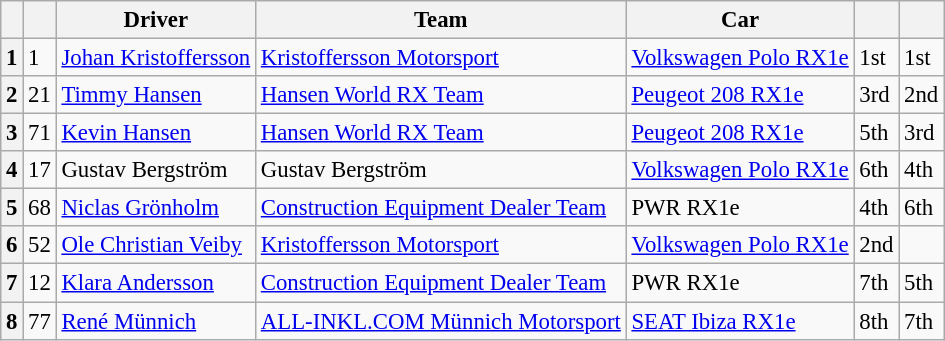<table class="wikitable" style="font-size:95%">
<tr>
<th></th>
<th></th>
<th>Driver</th>
<th>Team</th>
<th>Car</th>
<th></th>
<th></th>
</tr>
<tr>
<th>1</th>
<td>1</td>
<td> <a href='#'>Johan Kristoffersson</a></td>
<td><a href='#'>Kristoffersson Motorsport</a></td>
<td><a href='#'>Volkswagen Polo RX1e</a></td>
<td>1st</td>
<td>1st</td>
</tr>
<tr>
<th>2</th>
<td>21</td>
<td> <a href='#'>Timmy Hansen</a></td>
<td><a href='#'>Hansen World RX Team</a></td>
<td><a href='#'>Peugeot 208 RX1e</a></td>
<td>3rd</td>
<td>2nd</td>
</tr>
<tr>
<th>3</th>
<td>71</td>
<td> <a href='#'>Kevin Hansen</a></td>
<td><a href='#'>Hansen World RX Team</a></td>
<td><a href='#'>Peugeot 208 RX1e</a></td>
<td>5th</td>
<td>3rd</td>
</tr>
<tr>
<th>4</th>
<td>17</td>
<td> Gustav Bergström</td>
<td>Gustav Bergström</td>
<td><a href='#'>Volkswagen Polo RX1e</a></td>
<td>6th</td>
<td>4th</td>
</tr>
<tr>
<th>5</th>
<td>68</td>
<td> <a href='#'>Niclas Grönholm</a></td>
<td><a href='#'>Construction Equipment Dealer Team</a></td>
<td>PWR RX1e</td>
<td>4th</td>
<td>6th</td>
</tr>
<tr>
<th>6</th>
<td>52</td>
<td> <a href='#'>Ole Christian Veiby</a></td>
<td><a href='#'>Kristoffersson Motorsport</a></td>
<td><a href='#'>Volkswagen Polo RX1e</a></td>
<td>2nd</td>
<td></td>
</tr>
<tr>
<th>7</th>
<td>12</td>
<td> <a href='#'>Klara Andersson</a></td>
<td><a href='#'>Construction Equipment Dealer Team</a></td>
<td>PWR RX1e</td>
<td>7th</td>
<td>5th</td>
</tr>
<tr>
<th>8</th>
<td>77</td>
<td> <a href='#'>René Münnich</a></td>
<td><a href='#'>ALL-INKL.COM Münnich Motorsport</a></td>
<td><a href='#'>SEAT Ibiza RX1e</a></td>
<td>8th</td>
<td>7th</td>
</tr>
</table>
